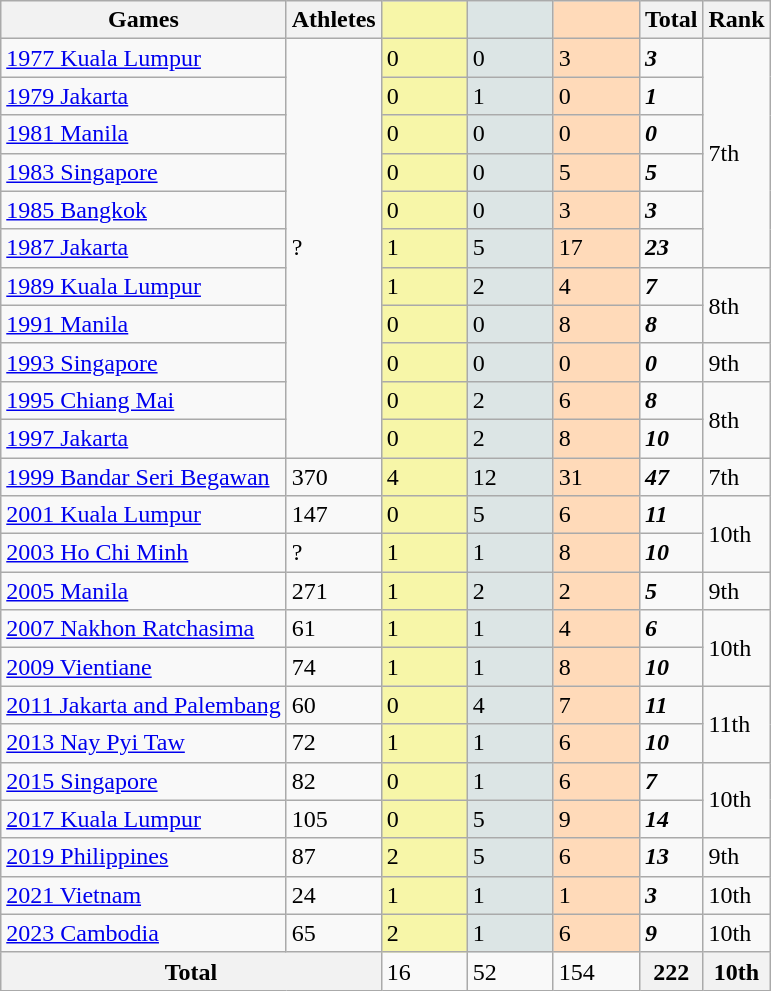<table class="wikitable sortable ”wikitable sortable”" style="”text-align;center;">
<tr>
<th>Games</th>
<th>Athletes</th>
<th scope="col" style="background:#F7F6A8;" width="50"></th>
<th scope="col" style="background:#DCE5E5;" width="50"></th>
<th scope="col" style="background:#FFDAB9;" width="50"></th>
<th width="35">Total</th>
<th width="35">Rank</th>
</tr>
<tr>
<td align="left"> <a href='#'>1977 Kuala Lumpur</a></td>
<td rowspan="11">?</td>
<td style="background:#F7F6A8;">0</td>
<td style="background:#DCE5E5;">0</td>
<td style="background:#FFDAB9;">3</td>
<td><strong><em>3</em></strong></td>
<td rowspan="6">7th</td>
</tr>
<tr>
<td align="left"> <a href='#'>1979 Jakarta</a></td>
<td style="background:#F7F6A8;">0</td>
<td style="background:#DCE5E5;">1</td>
<td style="background:#FFDAB9;">0</td>
<td><strong><em>1</em></strong></td>
</tr>
<tr>
<td align="left"> <a href='#'>1981 Manila</a></td>
<td style="background:#F7F6A8;">0</td>
<td style="background:#DCE5E5;">0</td>
<td style="background:#FFDAB9;">0</td>
<td><strong><em>0</em></strong></td>
</tr>
<tr>
<td align="left"> <a href='#'>1983 Singapore</a></td>
<td style="background:#F7F6A8;">0</td>
<td style="background:#DCE5E5;">0</td>
<td style="background:#FFDAB9;">5</td>
<td><strong><em>5</em></strong></td>
</tr>
<tr>
<td align="left"> <a href='#'>1985 Bangkok</a></td>
<td style="background:#F7F6A8;">0</td>
<td style="background:#DCE5E5;">0</td>
<td style="background:#FFDAB9;">3</td>
<td><strong><em>3</em></strong></td>
</tr>
<tr>
<td align="left"> <a href='#'>1987 Jakarta</a></td>
<td style="background:#F7F6A8;">1</td>
<td style="background:#DCE5E5;">5</td>
<td style="background:#FFDAB9;">17</td>
<td><strong><em>23</em></strong></td>
</tr>
<tr>
<td align="left"> <a href='#'>1989 Kuala Lumpur</a></td>
<td style="background:#F7F6A8;">1</td>
<td style="background:#DCE5E5;">2</td>
<td style="background:#FFDAB9;">4</td>
<td><strong><em>7</em></strong></td>
<td rowspan="2">8th</td>
</tr>
<tr>
<td align="left"> <a href='#'>1991 Manila</a></td>
<td style="background:#F7F6A8;">0</td>
<td style="background:#DCE5E5;">0</td>
<td style="background:#FFDAB9;">8</td>
<td><strong><em>8</em></strong></td>
</tr>
<tr>
<td align="left"> <a href='#'>1993 Singapore</a></td>
<td style="background:#F7F6A8;">0</td>
<td style="background:#DCE5E5;">0</td>
<td style="background:#FFDAB9;">0</td>
<td><strong><em>0</em></strong></td>
<td>9th</td>
</tr>
<tr>
<td align="left"> <a href='#'>1995 Chiang Mai</a></td>
<td style="background:#F7F6A8;">0</td>
<td style="background:#DCE5E5;">2</td>
<td style="background:#FFDAB9;">6</td>
<td><strong><em>8</em></strong></td>
<td rowspan="2">8th</td>
</tr>
<tr>
<td align="left"> <a href='#'>1997 Jakarta</a></td>
<td style="background:#F7F6A8;">0</td>
<td style="background:#DCE5E5;">2</td>
<td style="background:#FFDAB9;">8</td>
<td><strong><em>10</em></strong></td>
</tr>
<tr>
<td align="left"> <a href='#'>1999 Bandar Seri Begawan</a></td>
<td>370</td>
<td style="background:#F7F6A8;">4</td>
<td style="background:#DCE5E5;">12</td>
<td style="background:#FFDAB9;">31</td>
<td><strong><em>47</em></strong></td>
<td>7th</td>
</tr>
<tr>
<td align="left"> <a href='#'>2001 Kuala Lumpur</a></td>
<td>147</td>
<td style="background:#F7F6A8;">0</td>
<td style="background:#DCE5E5;">5</td>
<td style="background:#FFDAB9;">6</td>
<td><strong><em>11</em></strong></td>
<td rowspan="2">10th</td>
</tr>
<tr>
<td align="left"> <a href='#'>2003 Ho Chi Minh</a></td>
<td>?</td>
<td style="background:#F7F6A8;">1</td>
<td style="background:#DCE5E5;">1</td>
<td style="background:#FFDAB9;">8</td>
<td><strong><em>10</em></strong></td>
</tr>
<tr>
<td align="left"> <a href='#'>2005 Manila</a></td>
<td>271</td>
<td style="background:#F7F6A8;">1</td>
<td style="background:#DCE5E5;">2</td>
<td style="background:#FFDAB9;">2</td>
<td><strong><em>5</em></strong></td>
<td>9th</td>
</tr>
<tr>
<td align="left"> <a href='#'>2007 Nakhon Ratchasima</a></td>
<td>61</td>
<td style="background:#F7F6A8;">1</td>
<td style="background:#DCE5E5;">1</td>
<td style="background:#FFDAB9;">4</td>
<td><strong><em>6</em></strong></td>
<td rowspan="2">10th</td>
</tr>
<tr>
<td align="left"> <a href='#'>2009 Vientiane</a></td>
<td>74</td>
<td style="background:#F7F6A8;">1</td>
<td style="background:#DCE5E5;">1</td>
<td style="background:#FFDAB9;">8</td>
<td><strong><em>10</em></strong></td>
</tr>
<tr>
<td align="left"> <a href='#'>2011 Jakarta and Palembang</a></td>
<td>60</td>
<td style="background:#F7F6A8;">0</td>
<td style="background:#DCE5E5;">4</td>
<td style="background:#FFDAB9;">7</td>
<td><strong><em>11</em></strong></td>
<td rowspan="2">11th</td>
</tr>
<tr>
<td align="left"> <a href='#'>2013 Nay Pyi Taw</a></td>
<td>72</td>
<td style="background:#F7F6A8;">1</td>
<td style="background:#DCE5E5;">1</td>
<td style="background:#FFDAB9;">6</td>
<td><strong><em>10</em></strong></td>
</tr>
<tr>
<td align="left"> <a href='#'>2015 Singapore</a></td>
<td>82</td>
<td style="background:#F7F6A8;">0</td>
<td style="background:#DCE5E5;">1</td>
<td style="background:#FFDAB9;">6</td>
<td><strong><em>7</em></strong></td>
<td rowspan="2">10th</td>
</tr>
<tr>
<td align="left"> <a href='#'>2017 Kuala Lumpur</a></td>
<td>105</td>
<td style="background:#F7F6A8;">0</td>
<td style="background:#DCE5E5;">5</td>
<td style="background:#FFDAB9;">9</td>
<td><strong><em>14</em></strong></td>
</tr>
<tr>
<td align="left"> <a href='#'>2019 Philippines</a></td>
<td>87</td>
<td style="background:#F7F6A8;">2</td>
<td style="background:#DCE5E5;">5</td>
<td style="background:#FFDAB9;">6</td>
<td><strong><em>13</em></strong></td>
<td>9th</td>
</tr>
<tr>
<td align="left"> <a href='#'>2021 Vietnam</a></td>
<td>24</td>
<td style="background:#F7F6A8;">1</td>
<td style="background:#DCE5E5;">1</td>
<td style="background:#FFDAB9;">1</td>
<td><strong><em>3</em></strong></td>
<td>10th</td>
</tr>
<tr>
<td align="left"> <a href='#'>2023 Cambodia</a></td>
<td>65</td>
<td style="background:#F7F6A8;">2</td>
<td style="background:#DCE5E5;">1</td>
<td style="background:#FFDAB9;">6</td>
<td><strong><em>9</em></strong></td>
<td>10th</td>
</tr>
<tr>
<th colspan="2">Total</th>
<td>16</td>
<td>52</td>
<td>154</td>
<th>222</th>
<th>10th</th>
</tr>
</table>
